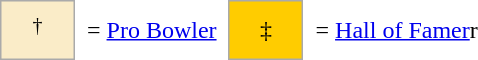<table border=0 cellspacing="0" cellpadding="8">
<tr>
<td style="background-color:#faecc8; border:1px solid #aaaaaa; width:2em;" align=center><sup>†</sup></td>
<td>= <a href='#'>Pro Bowler</a></td>
<td style="background-color:#FFCC00; border:1px solid #aaaaaa; width:2em; text-align:center;">‡</td>
<td>= <a href='#'>Hall of Famer</a>r</td>
</tr>
</table>
